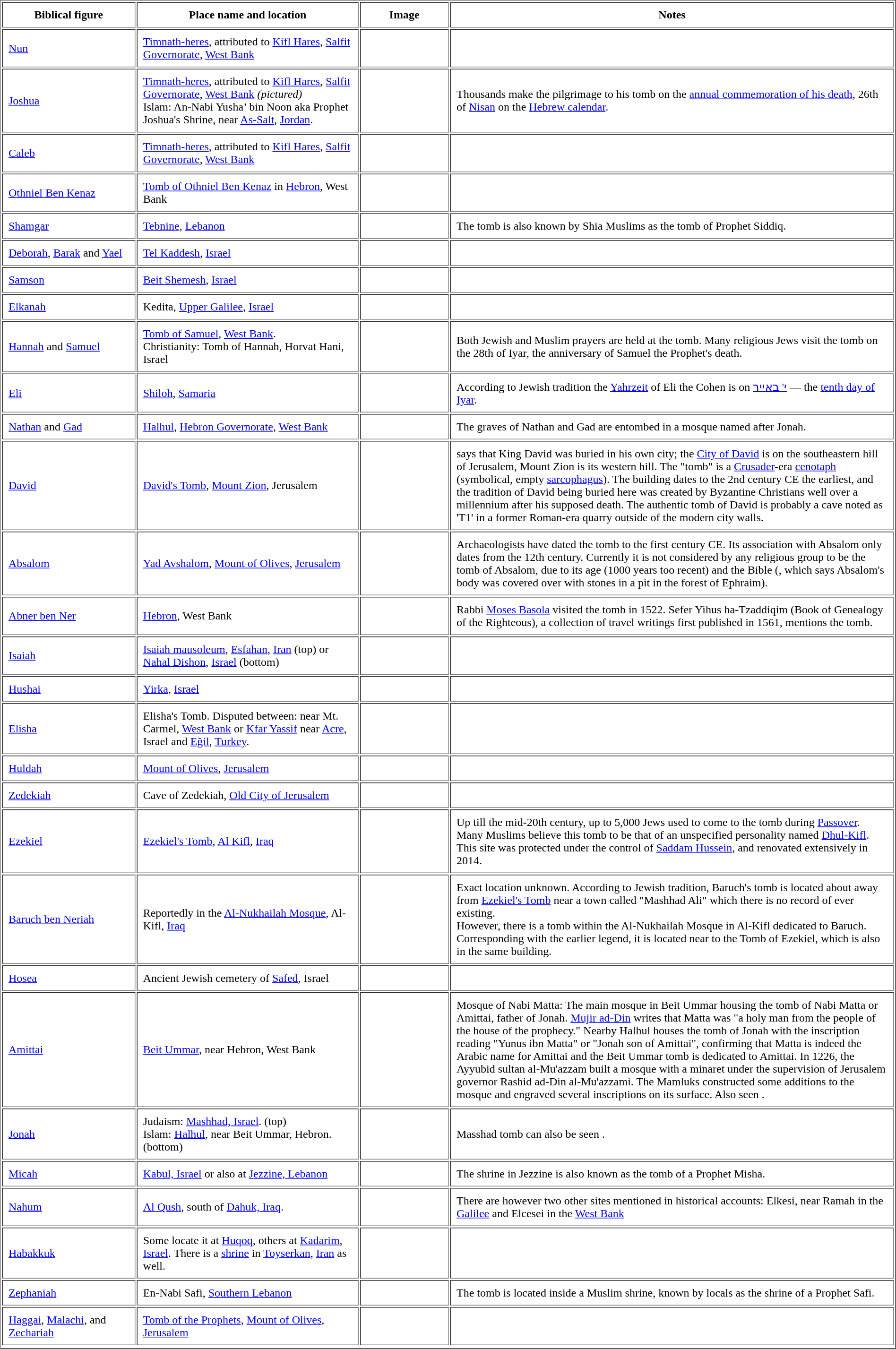<table class="toccolours" border="1" cellpadding="8">
<tr>
<th style="width:15%;">Biblical figure</th>
<th style="width:25%;">Place name and location</th>
<th style="width:10%;">Image</th>
<th style="width:50%;">Notes</th>
</tr>
<tr>
<td><a href='#'>Nun</a></td>
<td><a href='#'>Timnath-heres</a>, attributed to <a href='#'>Kifl Hares</a>, <a href='#'>Salfit Governorate</a>, <a href='#'>West Bank</a></td>
<td></td>
<td></td>
</tr>
<tr>
<td><a href='#'>Joshua</a></td>
<td><a href='#'>Timnath-heres</a>, attributed to <a href='#'>Kifl Hares</a>, <a href='#'>Salfit Governorate</a>, <a href='#'>West Bank</a> <em>(pictured)</em><br>Islam: An-Nabi Yusha’ bin Noon aka Prophet Joshua's Shrine, near <a href='#'>As-Salt</a>, <a href='#'>Jordan</a>.</td>
<td></td>
<td>Thousands make the pilgrimage to his tomb on the <a href='#'>annual commemoration of his death</a>, 26th of <a href='#'>Nisan</a> on the <a href='#'>Hebrew calendar</a>.</td>
</tr>
<tr>
<td><a href='#'>Caleb</a></td>
<td><a href='#'>Timnath-heres</a>, attributed to <a href='#'>Kifl Hares</a>, <a href='#'>Salfit Governorate</a>, <a href='#'>West Bank</a></td>
<td></td>
<td></td>
</tr>
<tr>
<td><a href='#'>Othniel Ben Kenaz</a></td>
<td><a href='#'>Tomb of Othniel Ben Kenaz</a> in <a href='#'>Hebron</a>, West Bank</td>
<td></td>
<td></td>
</tr>
<tr>
<td><a href='#'>Shamgar</a></td>
<td><a href='#'>Tebnine</a>, <a href='#'>Lebanon</a></td>
<td></td>
<td>The tomb is also known by Shia Muslims as the tomb of Prophet Siddiq.</td>
</tr>
<tr>
<td><a href='#'>Deborah</a>, <a href='#'>Barak</a> and <a href='#'>Yael</a></td>
<td><a href='#'>Tel Kaddesh</a>, <a href='#'>Israel</a></td>
<td></td>
<td></td>
</tr>
<tr>
<td><a href='#'>Samson</a></td>
<td><a href='#'>Beit Shemesh</a>, <a href='#'>Israel</a></td>
<td></td>
<td></td>
</tr>
<tr>
<td><a href='#'>Elkanah</a></td>
<td>Kedita, <a href='#'>Upper Galilee</a>, <a href='#'>Israel</a></td>
<td></td>
<td></td>
</tr>
<tr>
<td><a href='#'>Hannah</a> and <a href='#'>Samuel</a></td>
<td><a href='#'>Tomb of Samuel</a>, <a href='#'>West Bank</a>.<br>Christianity: Tomb of Hannah, Horvat Hani, Israel</td>
<td></td>
<td>Both Jewish and Muslim prayers are held at the tomb. Many religious Jews visit the tomb on the 28th of Iyar, the anniversary of Samuel the Prophet's death.</td>
</tr>
<tr>
<td><a href='#'>Eli</a></td>
<td><a href='#'>Shiloh</a>, <a href='#'>Samaria</a></td>
<td></td>
<td>According to Jewish tradition the <a href='#'>Yahrzeit</a> of Eli the Cohen is on <a href='#'>י' באייר</a> — the <a href='#'>tenth day of Iyar</a>.</td>
</tr>
<tr>
<td><a href='#'>Nathan</a> and <a href='#'>Gad</a></td>
<td><a href='#'>Halhul</a>, <a href='#'>Hebron Governorate</a>, <a href='#'>West Bank</a></td>
<td></td>
<td>The graves of Nathan and Gad are entombed in a mosque named after Jonah.</td>
</tr>
<tr>
<td><a href='#'>David</a></td>
<td><a href='#'>David's Tomb</a>, <a href='#'>Mount Zion</a>, Jerusalem</td>
<td></td>
<td> says that King David was buried in his own city; the <a href='#'>City of David</a> is on the southeastern hill of Jerusalem, Mount Zion is its western hill. The "tomb" is a <a href='#'>Crusader</a>-era <a href='#'>cenotaph</a> (symbolical, empty <a href='#'>sarcophagus</a>). The building dates to the 2nd century CE the earliest, and the tradition of David being buried here was created by Byzantine Christians well over a millennium after his supposed death. The authentic tomb of David is probably a cave noted as 'T1' in a former Roman-era quarry outside of the modern city walls.</td>
</tr>
<tr>
<td><a href='#'>Absalom</a></td>
<td><a href='#'>Yad Avshalom</a>, <a href='#'>Mount of Olives</a>, <a href='#'>Jerusalem</a></td>
<td></td>
<td>Archaeologists have dated the tomb to the first century CE. Its association with Absalom only dates from the 12th century. Currently it is not considered by any religious group to be the tomb of Absalom, due to its age (1000 years too recent) and the Bible (, which says Absalom's body was covered over with stones in a pit in the forest of Ephraim).</td>
</tr>
<tr>
<td><a href='#'>Abner ben Ner</a></td>
<td><a href='#'>Hebron</a>, West Bank</td>
<td></td>
<td>Rabbi <a href='#'>Moses Basola</a> visited the tomb in 1522. Sefer Yihus ha-Tzaddiqim (Book of Genealogy of the Righteous), a collection of travel writings first published in 1561, mentions the tomb.</td>
</tr>
<tr>
<td><a href='#'>Isaiah</a></td>
<td><a href='#'>Isaiah mausoleum</a>, <a href='#'>Esfahan</a>, <a href='#'>Iran</a> (top) or <a href='#'>Nahal Dishon</a>, <a href='#'>Israel</a> (bottom)</td>
<td><br></td>
<td></td>
</tr>
<tr>
<td><a href='#'>Hushai</a></td>
<td><a href='#'>Yirka</a>, <a href='#'>Israel</a></td>
<td></td>
<td></td>
</tr>
<tr>
<td><a href='#'>Elisha</a></td>
<td>Elisha's Tomb. Disputed between: near Mt. Carmel, <a href='#'>West Bank</a> or <a href='#'>Kfar Yassif</a> near <a href='#'>Acre</a>, Israel and <a href='#'>Eğil</a>, <a href='#'>Turkey</a>.</td>
<td></td>
<td></td>
</tr>
<tr>
<td><a href='#'>Huldah</a></td>
<td><a href='#'>Mount of Olives</a>, <a href='#'>Jerusalem</a></td>
<td></td>
<td></td>
</tr>
<tr>
<td><a href='#'>Zedekiah</a></td>
<td>Cave of Zedekiah, <a href='#'>Old City of Jerusalem</a></td>
<td></td>
<td></td>
</tr>
<tr>
<td><a href='#'>Ezekiel</a></td>
<td><a href='#'>Ezekiel's Tomb</a>, <a href='#'>Al Kifl</a>, <a href='#'>Iraq</a></td>
<td></td>
<td>Up till the mid-20th century, up to 5,000 Jews used to come to the tomb during <a href='#'>Passover</a>. Many Muslims believe this tomb to be that of an unspecified personality named <a href='#'>Dhul-Kifl</a>. This site was protected under the control of <a href='#'>Saddam Hussein</a>, and renovated extensively in 2014.</td>
</tr>
<tr>
<td><a href='#'>Baruch ben Neriah</a></td>
<td>Reportedly in the <a href='#'>Al-Nukhailah Mosque</a>, Al-Kifl, <a href='#'>Iraq</a></td>
<td></td>
<td>Exact location unknown. According to Jewish tradition, Baruch's tomb is located about  away from <a href='#'>Ezekiel's Tomb</a> near a town called "Mashhad Ali" which there is no record of ever existing.<br>However, there is a tomb within the Al-Nukhailah Mosque in Al-Kifl dedicated to Baruch. Corresponding with the earlier legend, it is located near to the Tomb of Ezekiel, which is also in the same building.</td>
</tr>
<tr>
<td><a href='#'>Hosea</a></td>
<td>Ancient Jewish cemetery of <a href='#'>Safed</a>, Israel</td>
<td></td>
<td></td>
</tr>
<tr>
<td><a href='#'>Amittai</a></td>
<td><a href='#'>Beit Ummar</a>, near Hebron, West Bank</td>
<td></td>
<td>Mosque of Nabi Matta: The main mosque in Beit Ummar housing the tomb of Nabi Matta or Amittai, father of Jonah. <a href='#'>Mujir ad-Din</a> writes that Matta was "a holy man from the people of the house of the prophecy." Nearby Halhul houses the tomb of Jonah with the inscription reading "Yunus ibn Matta" or "Jonah son of Amittai", confirming that Matta is indeed the Arabic name for Amittai and the Beit Ummar tomb is dedicated to Amittai. In 1226, the Ayyubid sultan al-Mu'azzam built a mosque with a minaret under the supervision of Jerusalem governor Rashid ad-Din al-Mu'azzami. The Mamluks constructed some additions to the mosque and engraved several inscriptions on its surface. Also seen .</td>
</tr>
<tr>
<td><a href='#'>Jonah</a></td>
<td>Judaism: <a href='#'>Mashhad, Israel</a>. (top)<br>Islam: <a href='#'>Halhul</a>, near Beit Ummar, Hebron. (bottom)</td>
<td><br><br></td>
<td>Masshad tomb can also be seen .</td>
</tr>
<tr>
<td><a href='#'>Micah</a></td>
<td><a href='#'>Kabul, Israel</a> or also at <a href='#'>Jezzine, Lebanon</a></td>
<td></td>
<td>The shrine in Jezzine is also known as the tomb of a Prophet Misha.</td>
</tr>
<tr>
<td><a href='#'>Nahum</a></td>
<td><a href='#'>Al Qush</a>, south of <a href='#'>Dahuk, Iraq</a>.</td>
<td></td>
<td>There are however two other sites mentioned in historical accounts: Elkesi, near Ramah in the <a href='#'>Galilee</a> and Elcesei in the <a href='#'>West Bank</a></td>
</tr>
<tr>
<td><a href='#'>Habakkuk</a></td>
<td>Some locate it at <a href='#'>Huqoq</a>, others at <a href='#'>Kadarim</a>, <a href='#'>Israel</a>. There is a <a href='#'>shrine</a> in <a href='#'>Toyserkan</a>, <a href='#'>Iran</a> as well.</td>
<td><br><br></td>
<td></td>
</tr>
<tr>
<td><a href='#'>Zephaniah</a></td>
<td>En-Nabi Safi, <a href='#'>Southern Lebanon</a></td>
<td></td>
<td>The tomb is located inside a Muslim shrine, known by locals as the shrine of a Prophet Safi.</td>
</tr>
<tr>
<td><a href='#'>Haggai</a>, <a href='#'>Malachi</a>, and <a href='#'>Zechariah</a></td>
<td><a href='#'>Tomb of the Prophets</a>, <a href='#'>Mount of Olives</a>, <a href='#'>Jerusalem</a></td>
<td></td>
<td></td>
</tr>
<tr>
</tr>
</table>
